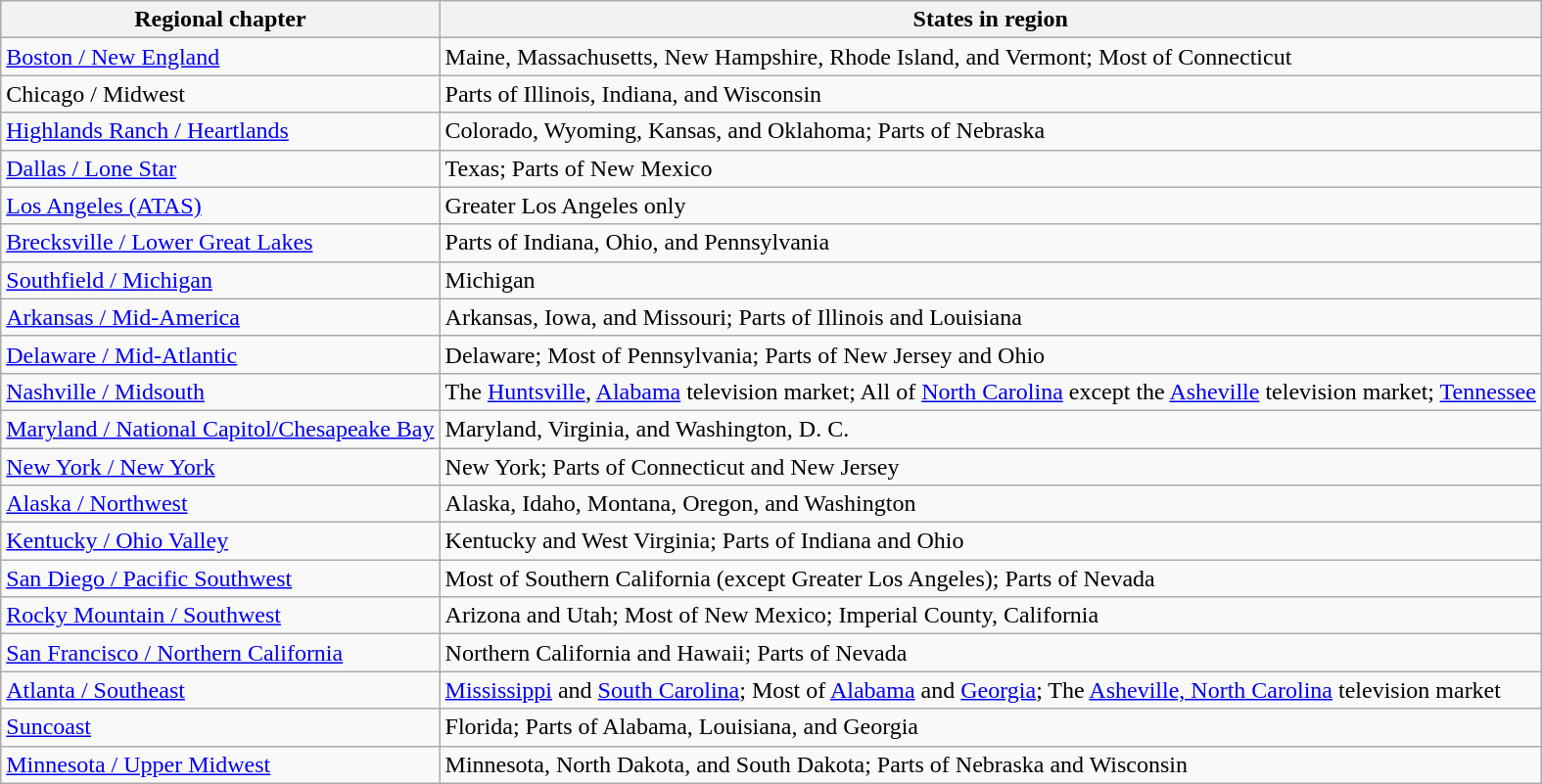<table class="wikitable">
<tr>
<th>Regional chapter</th>
<th>States in region</th>
</tr>
<tr>
<td><a href='#'>Boston / New England</a></td>
<td>Maine, Massachusetts, New Hampshire, Rhode Island, and Vermont; Most of Connecticut</td>
</tr>
<tr>
<td>Chicago / Midwest</td>
<td>Parts of Illinois, Indiana, and Wisconsin</td>
</tr>
<tr>
<td><a href='#'>Highlands Ranch / Heartlands</a></td>
<td>Colorado, Wyoming, Kansas, and Oklahoma; Parts of Nebraska</td>
</tr>
<tr>
<td><a href='#'>Dallas / Lone Star</a></td>
<td>Texas; Parts of New Mexico</td>
</tr>
<tr>
<td><a href='#'>Los Angeles (ATAS)</a></td>
<td>Greater Los Angeles only</td>
</tr>
<tr>
<td><a href='#'>Brecksville / Lower Great Lakes</a></td>
<td>Parts of Indiana, Ohio, and Pennsylvania</td>
</tr>
<tr>
<td><a href='#'>Southfield / Michigan</a></td>
<td>Michigan</td>
</tr>
<tr>
<td><a href='#'>Arkansas / Mid-America</a></td>
<td>Arkansas, Iowa, and Missouri; Parts of Illinois and Louisiana</td>
</tr>
<tr>
<td><a href='#'>Delaware / Mid-Atlantic</a></td>
<td>Delaware; Most of Pennsylvania; Parts of New Jersey and Ohio</td>
</tr>
<tr>
<td><a href='#'>Nashville / Midsouth</a></td>
<td>The <a href='#'>Huntsville</a>, <a href='#'>Alabama</a> television market; All of <a href='#'>North Carolina</a> except the <a href='#'>Asheville</a> television market; <a href='#'>Tennessee</a></td>
</tr>
<tr>
<td><a href='#'>Maryland / National Capitol/Chesapeake Bay</a></td>
<td>Maryland, Virginia, and Washington, D. C.</td>
</tr>
<tr>
<td><a href='#'>New York / New York</a></td>
<td>New York; Parts of Connecticut and New Jersey</td>
</tr>
<tr>
<td><a href='#'>Alaska / Northwest</a></td>
<td>Alaska, Idaho, Montana, Oregon, and Washington</td>
</tr>
<tr>
<td><a href='#'>Kentucky / Ohio Valley</a></td>
<td>Kentucky and West Virginia; Parts of Indiana and Ohio</td>
</tr>
<tr>
<td><a href='#'>San Diego / Pacific Southwest</a></td>
<td>Most of Southern California (except Greater Los Angeles); Parts of Nevada</td>
</tr>
<tr>
<td><a href='#'>Rocky Mountain / Southwest</a></td>
<td>Arizona and Utah; Most of New Mexico; Imperial County, California</td>
</tr>
<tr>
<td><a href='#'>San Francisco / Northern California</a></td>
<td>Northern California and Hawaii; Parts of Nevada</td>
</tr>
<tr>
<td><a href='#'>Atlanta / Southeast</a></td>
<td><a href='#'>Mississippi</a> and <a href='#'>South Carolina</a>; Most of <a href='#'>Alabama</a> and <a href='#'>Georgia</a>; The <a href='#'>Asheville, North Carolina</a> television market</td>
</tr>
<tr>
<td><a href='#'>Suncoast</a></td>
<td>Florida; Parts of Alabama, Louisiana, and Georgia</td>
</tr>
<tr>
<td><a href='#'>Minnesota / Upper Midwest</a></td>
<td>Minnesota, North Dakota, and South Dakota; Parts of Nebraska and Wisconsin</td>
</tr>
</table>
